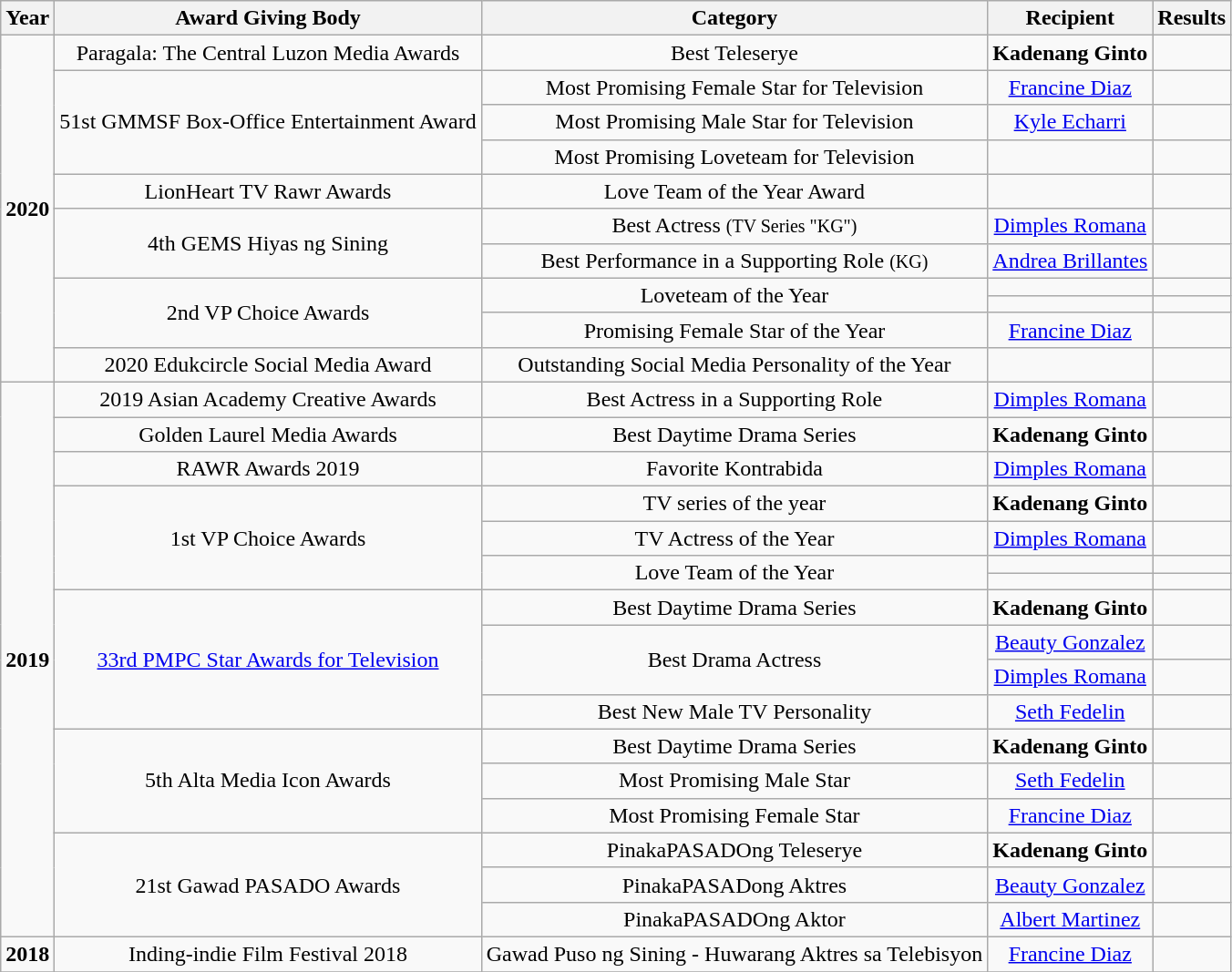<table class="wikitable"style="text-align:center;">
<tr>
<th>Year</th>
<th>Award Giving Body</th>
<th>Category</th>
<th>Recipient</th>
<th>Results</th>
</tr>
<tr>
<td rowspan="11"><strong>2020</strong></td>
<td>Paragala: The Central Luzon Media Awards</td>
<td>Best Teleserye</td>
<td><strong>Kadenang Ginto</strong></td>
<td> </td>
</tr>
<tr>
<td rowspan="3">51st GMMSF Box-Office Entertainment Award</td>
<td>Most Promising Female Star for Television</td>
<td><a href='#'>Francine Diaz</a></td>
<td> </td>
</tr>
<tr>
<td>Most Promising Male Star for Television</td>
<td><a href='#'>Kyle Echarri</a></td>
<td> </td>
</tr>
<tr>
<td>Most Promising Loveteam for Television</td>
<td></td>
<td> </td>
</tr>
<tr>
<td>LionHeart TV Rawr Awards</td>
<td>Love Team of the Year Award</td>
<td></td>
<td> </td>
</tr>
<tr>
<td rowspan="2">4th GEMS Hiyas ng Sining</td>
<td>Best Actress <small> (TV Series "KG")</small></td>
<td><a href='#'>Dimples Romana</a></td>
<td> </td>
</tr>
<tr>
<td>Best Performance in a Supporting Role <small>(KG)</small></td>
<td><a href='#'>Andrea Brillantes</a></td>
<td> </td>
</tr>
<tr>
<td rowspan="3">2nd VP Choice Awards</td>
<td rowspan="2">Loveteam of the Year</td>
<td></td>
<td> </td>
</tr>
<tr>
<td></td>
<td> </td>
</tr>
<tr>
<td>Promising Female Star of the Year</td>
<td><a href='#'>Francine Diaz</a></td>
<td> </td>
</tr>
<tr>
<td>2020 Edukcircle Social Media Award</td>
<td>Outstanding Social Media Personality of the Year</td>
<td></td>
<td> </td>
</tr>
<tr>
<td rowspan="17"><strong>2019</strong></td>
<td>2019 Asian Academy Creative Awards</td>
<td>Best Actress in a Supporting Role <br></td>
<td><a href='#'>Dimples Romana</a></td>
<td> </td>
</tr>
<tr>
<td>Golden Laurel Media Awards</td>
<td>Best Daytime Drama Series</td>
<td><strong>Kadenang Ginto</strong></td>
<td> </td>
</tr>
<tr>
<td>RAWR Awards 2019</td>
<td>Favorite Kontrabida <br></td>
<td><a href='#'>Dimples Romana</a></td>
<td> </td>
</tr>
<tr>
<td rowspan="4">1st VP Choice Awards</td>
<td>TV series of the year</td>
<td><strong>Kadenang Ginto</strong></td>
<td> </td>
</tr>
<tr>
<td>TV Actress of the Year</td>
<td><a href='#'>Dimples Romana</a></td>
<td> </td>
</tr>
<tr>
<td rowspan="2">Love Team of the Year</td>
<td></td>
<td> </td>
</tr>
<tr>
<td></td>
<td> </td>
</tr>
<tr>
<td rowspan="4"><a href='#'>33rd PMPC Star Awards for Television</a></td>
<td>Best Daytime Drama Series</td>
<td><strong>Kadenang Ginto</strong></td>
<td></td>
</tr>
<tr>
<td rowspan="2">Best Drama Actress</td>
<td><a href='#'>Beauty Gonzalez</a></td>
<td></td>
</tr>
<tr>
<td><a href='#'>Dimples Romana</a></td>
<td></td>
</tr>
<tr>
<td>Best New Male TV Personality</td>
<td><a href='#'>Seth Fedelin</a></td>
<td></td>
</tr>
<tr>
<td rowspan="3">5th Alta Media Icon Awards</td>
<td>Best Daytime Drama Series</td>
<td><strong>Kadenang Ginto</strong></td>
<td></td>
</tr>
<tr>
<td>Most Promising Male Star</td>
<td><a href='#'>Seth Fedelin</a></td>
<td></td>
</tr>
<tr>
<td>Most Promising Female Star</td>
<td><a href='#'>Francine Diaz</a></td>
<td> </td>
</tr>
<tr>
<td rowspan="3">21st Gawad PASADO Awards</td>
<td>PinakaPASADOng Teleserye</td>
<td><strong>Kadenang Ginto</strong></td>
<td> </td>
</tr>
<tr>
<td>PinakaPASADong Aktres</td>
<td><a href='#'>Beauty Gonzalez</a></td>
<td> </td>
</tr>
<tr>
<td>PinakaPASADOng Aktor</td>
<td><a href='#'>Albert Martinez</a></td>
<td> </td>
</tr>
<tr>
<td><strong>2018</strong></td>
<td>Inding-indie Film Festival 2018</td>
<td>Gawad Puso ng Sining - Huwarang Aktres sa Telebisyon</td>
<td><a href='#'>Francine Diaz</a></td>
<td> </td>
</tr>
<tr>
</tr>
</table>
